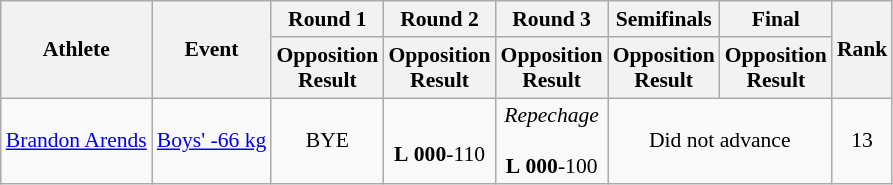<table class="wikitable" border="1" style="font-size:90%">
<tr>
<th rowspan=2>Athlete</th>
<th rowspan=2>Event</th>
<th>Round 1</th>
<th>Round 2</th>
<th>Round 3</th>
<th>Semifinals</th>
<th>Final</th>
<th rowspan=2>Rank</th>
</tr>
<tr>
<th>Opposition<br>Result</th>
<th>Opposition<br>Result</th>
<th>Opposition<br>Result</th>
<th>Opposition<br>Result</th>
<th>Opposition<br>Result</th>
</tr>
<tr>
<td><a href='#'>Brandon Arends</a></td>
<td><a href='#'>Boys' -66 kg</a></td>
<td align=center>BYE</td>
<td align=center> <br> <strong>L</strong> <strong>000</strong>-110</td>
<td align=center><em>Repechage</em><br> <br> <strong>L</strong> <strong>000</strong>-100</td>
<td align=center colspan=2>Did not advance</td>
<td align=center>13</td>
</tr>
</table>
